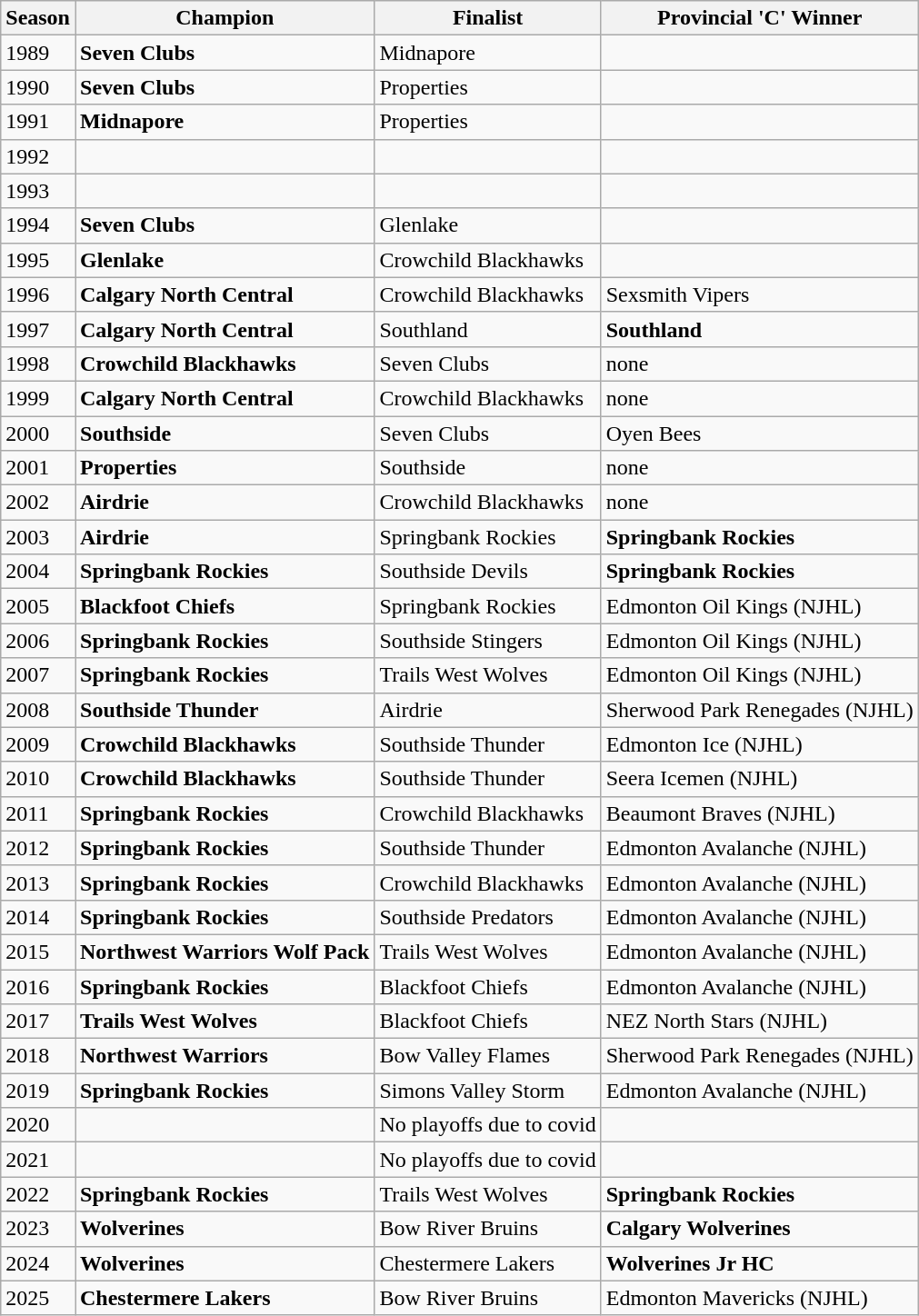<table class="wikitable">
<tr>
<th>Season</th>
<th>Champion</th>
<th>Finalist</th>
<th>Provincial 'C' Winner</th>
</tr>
<tr>
<td>1989</td>
<td><strong>Seven Clubs</strong></td>
<td>Midnapore</td>
<td></td>
</tr>
<tr>
<td>1990</td>
<td><strong>Seven Clubs</strong></td>
<td>Properties</td>
<td></td>
</tr>
<tr>
<td>1991</td>
<td><strong>Midnapore</strong></td>
<td>Properties</td>
<td></td>
</tr>
<tr>
<td>1992</td>
<td></td>
<td></td>
<td></td>
</tr>
<tr>
<td>1993</td>
<td></td>
<td></td>
<td></td>
</tr>
<tr>
<td>1994</td>
<td><strong>Seven Clubs</strong></td>
<td>Glenlake</td>
<td></td>
</tr>
<tr>
<td>1995</td>
<td><strong>Glenlake</strong></td>
<td>Crowchild Blackhawks</td>
<td></td>
</tr>
<tr>
<td>1996</td>
<td><strong>Calgary North Central</strong></td>
<td>Crowchild Blackhawks</td>
<td>Sexsmith Vipers</td>
</tr>
<tr>
<td>1997</td>
<td><strong>Calgary North Central</strong></td>
<td>Southland</td>
<td><strong>Southland</strong></td>
</tr>
<tr>
<td>1998</td>
<td><strong>Crowchild Blackhawks</strong></td>
<td>Seven Clubs</td>
<td>none</td>
</tr>
<tr>
<td>1999</td>
<td><strong>Calgary North Central</strong></td>
<td>Crowchild Blackhawks</td>
<td>none</td>
</tr>
<tr>
<td>2000</td>
<td><strong>Southside</strong></td>
<td>Seven Clubs</td>
<td>Oyen Bees</td>
</tr>
<tr>
<td>2001</td>
<td><strong>Properties</strong></td>
<td>Southside</td>
<td>none</td>
</tr>
<tr>
<td>2002</td>
<td><strong>Airdrie</strong></td>
<td>Crowchild Blackhawks</td>
<td>none</td>
</tr>
<tr>
<td>2003</td>
<td><strong>Airdrie</strong></td>
<td>Springbank Rockies</td>
<td><strong>Springbank Rockies</strong></td>
</tr>
<tr>
<td>2004</td>
<td><strong>Springbank Rockies</strong></td>
<td>Southside Devils</td>
<td><strong>Springbank Rockies</strong></td>
</tr>
<tr>
<td>2005</td>
<td><strong>Blackfoot Chiefs</strong></td>
<td>Springbank Rockies</td>
<td>Edmonton Oil Kings (NJHL)</td>
</tr>
<tr>
<td>2006</td>
<td><strong>Springbank Rockies</strong></td>
<td>Southside Stingers</td>
<td>Edmonton Oil Kings (NJHL)</td>
</tr>
<tr>
<td>2007</td>
<td><strong>Springbank Rockies</strong></td>
<td>Trails West Wolves</td>
<td>Edmonton Oil Kings (NJHL)</td>
</tr>
<tr>
<td>2008</td>
<td><strong>Southside Thunder</strong></td>
<td>Airdrie</td>
<td>Sherwood Park Renegades (NJHL)</td>
</tr>
<tr>
<td>2009</td>
<td><strong>Crowchild Blackhawks</strong></td>
<td>Southside Thunder</td>
<td>Edmonton Ice (NJHL)</td>
</tr>
<tr>
<td>2010</td>
<td><strong>Crowchild Blackhawks</strong></td>
<td>Southside Thunder</td>
<td>Seera Icemen (NJHL)</td>
</tr>
<tr>
<td>2011</td>
<td><strong>Springbank Rockies</strong></td>
<td>Crowchild Blackhawks</td>
<td>Beaumont Braves (NJHL)</td>
</tr>
<tr>
<td>2012</td>
<td><strong>Springbank Rockies</strong></td>
<td>Southside Thunder</td>
<td>Edmonton Avalanche (NJHL)</td>
</tr>
<tr>
<td>2013</td>
<td><strong>Springbank Rockies</strong></td>
<td>Crowchild Blackhawks</td>
<td>Edmonton Avalanche (NJHL)</td>
</tr>
<tr>
<td>2014</td>
<td><strong>Springbank Rockies</strong></td>
<td>Southside Predators</td>
<td>Edmonton Avalanche (NJHL)</td>
</tr>
<tr>
<td>2015</td>
<td><strong>Northwest Warriors Wolf Pack</strong></td>
<td>Trails West Wolves</td>
<td>Edmonton Avalanche (NJHL)</td>
</tr>
<tr>
<td>2016</td>
<td><strong>Springbank Rockies</strong></td>
<td>Blackfoot Chiefs</td>
<td>Edmonton Avalanche (NJHL)</td>
</tr>
<tr>
<td>2017</td>
<td><strong>Trails West Wolves</strong></td>
<td>Blackfoot Chiefs</td>
<td>NEZ North Stars (NJHL)</td>
</tr>
<tr>
<td>2018</td>
<td><strong>Northwest Warriors</strong></td>
<td>Bow Valley Flames</td>
<td>Sherwood Park Renegades (NJHL)</td>
</tr>
<tr>
<td>2019</td>
<td><strong>Springbank Rockies</strong></td>
<td>Simons Valley Storm</td>
<td>Edmonton Avalanche (NJHL)</td>
</tr>
<tr>
<td>2020</td>
<td></td>
<td>No playoffs due to covid</td>
<td></td>
</tr>
<tr>
<td>2021</td>
<td></td>
<td>No playoffs due to covid</td>
<td></td>
</tr>
<tr>
<td>2022</td>
<td><strong>Springbank Rockies</strong></td>
<td>Trails West Wolves</td>
<td><strong>Springbank Rockies</strong></td>
</tr>
<tr>
<td>2023</td>
<td><strong>Wolverines</strong></td>
<td>Bow River Bruins</td>
<td><strong>Calgary Wolverines</strong></td>
</tr>
<tr>
<td>2024</td>
<td><strong>Wolverines</strong></td>
<td>Chestermere Lakers</td>
<td><strong>Wolverines Jr HC</strong></td>
</tr>
<tr>
<td>2025</td>
<td><strong>Chestermere Lakers</strong></td>
<td>Bow River Bruins</td>
<td>Edmonton Mavericks (NJHL)</td>
</tr>
</table>
